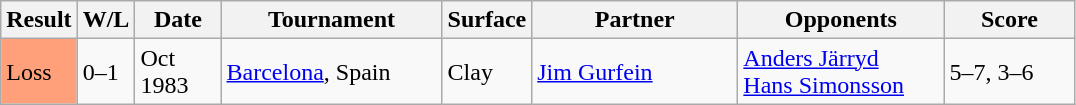<table class="sortable wikitable">
<tr>
<th style="width:40px">Result</th>
<th style="width:30px" class="unsortable">W/L</th>
<th style="width:50px">Date</th>
<th style="width:140px">Tournament</th>
<th style="width:50px">Surface</th>
<th style="width:130px">Partner</th>
<th style="width:130px">Opponents</th>
<th style="width:80px" class="unsortable">Score</th>
</tr>
<tr>
<td style="background:#ffa07a;">Loss</td>
<td>0–1</td>
<td>Oct 1983</td>
<td><a href='#'>Barcelona</a>, Spain</td>
<td>Clay</td>
<td> <a href='#'>Jim Gurfein</a></td>
<td> <a href='#'>Anders Järryd</a><br> <a href='#'>Hans Simonsson</a></td>
<td>5–7, 3–6</td>
</tr>
</table>
